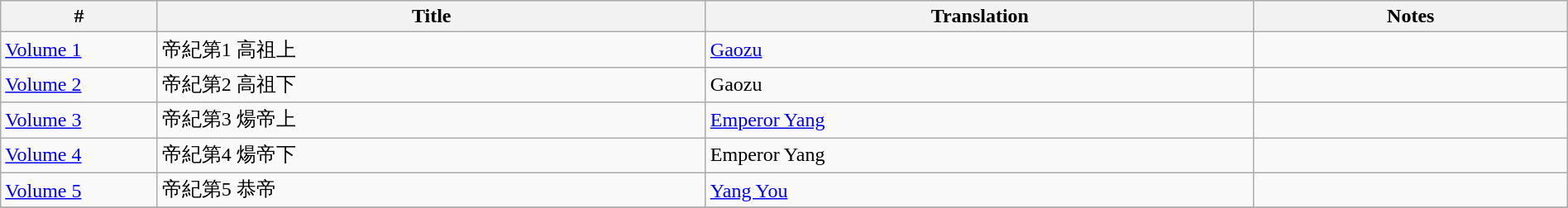<table class=wikitable width=100%>
<tr>
<th width=10%>#</th>
<th width=35%>Title</th>
<th width=35%>Translation</th>
<th width=20%>Notes</th>
</tr>
<tr>
<td><a href='#'>Volume 1</a></td>
<td>帝紀第1 高祖上</td>
<td><a href='#'>Gaozu</a></td>
<td></td>
</tr>
<tr>
<td><a href='#'>Volume 2</a></td>
<td>帝紀第2 高祖下</td>
<td>Gaozu</td>
<td></td>
</tr>
<tr>
<td><a href='#'>Volume 3</a></td>
<td>帝紀第3 煬帝上</td>
<td><a href='#'>Emperor Yang</a></td>
<td></td>
</tr>
<tr>
<td><a href='#'>Volume 4</a></td>
<td>帝紀第4 煬帝下</td>
<td>Emperor Yang</td>
<td></td>
</tr>
<tr>
<td><a href='#'>Volume 5</a></td>
<td>帝紀第5 恭帝</td>
<td><a href='#'>Yang You</a></td>
<td></td>
</tr>
<tr>
</tr>
</table>
